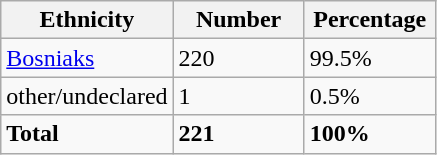<table class="wikitable">
<tr>
<th width="100px">Ethnicity</th>
<th width="80px">Number</th>
<th width="80px">Percentage</th>
</tr>
<tr>
<td><a href='#'>Bosniaks</a></td>
<td>220</td>
<td>99.5%</td>
</tr>
<tr>
<td>other/undeclared</td>
<td>1</td>
<td>0.5%</td>
</tr>
<tr>
<td><strong>Total</strong></td>
<td><strong>221</strong></td>
<td><strong>100%</strong></td>
</tr>
</table>
